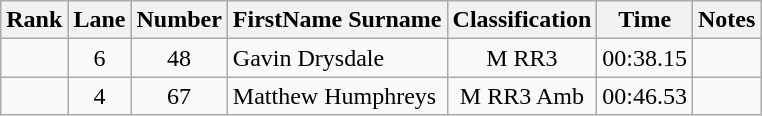<table class="wikitable sortable" style="text-align:center">
<tr>
<th>Rank</th>
<th>Lane</th>
<th>Number</th>
<th>FirstName Surname</th>
<th>Classification</th>
<th>Time</th>
<th>Notes</th>
</tr>
<tr>
<td></td>
<td>6</td>
<td>48</td>
<td style="text-align:left"> Gavin Drysdale</td>
<td>M RR3</td>
<td>00:38.15</td>
<td></td>
</tr>
<tr>
<td></td>
<td>4</td>
<td>67</td>
<td style="text-align:left"> Matthew Humphreys</td>
<td>M RR3 Amb</td>
<td>00:46.53</td>
<td></td>
</tr>
</table>
